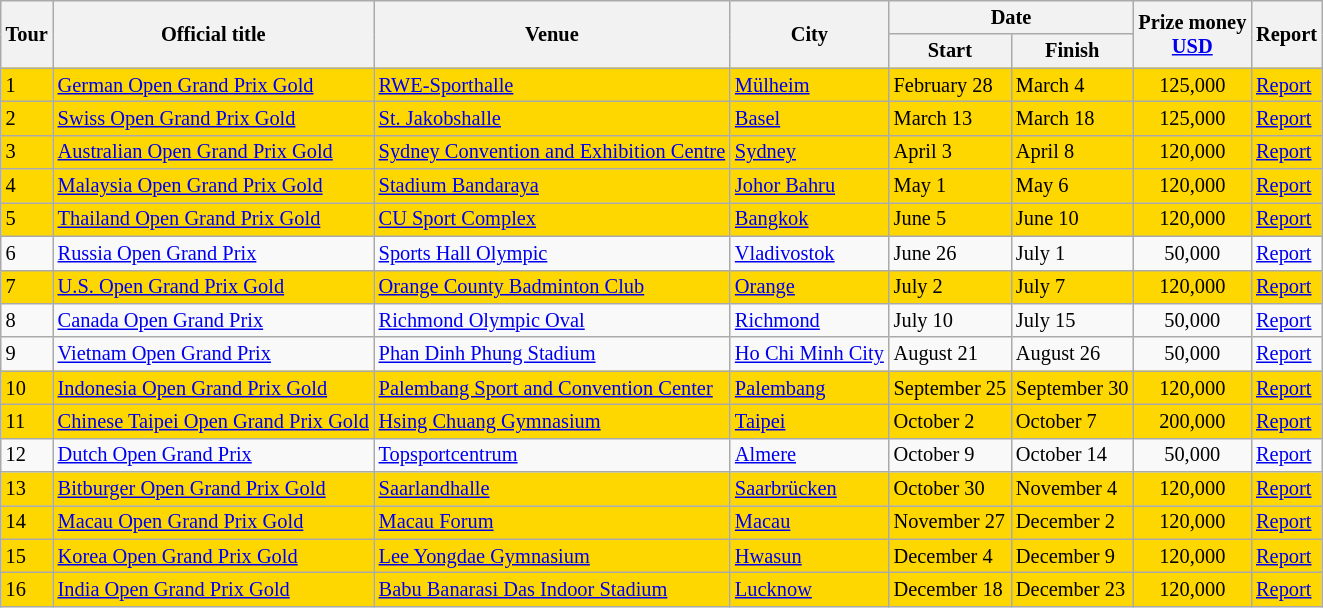<table class=wikitable style="font-size:85%">
<tr>
<th rowspan=2>Tour</th>
<th rowspan=2>Official title</th>
<th rowspan=2>Venue</th>
<th rowspan=2>City</th>
<th colspan=2>Date</th>
<th rowspan=2>Prize money <br><a href='#'>USD</a></th>
<th rowspan=2>Report</th>
</tr>
<tr>
<th>Start</th>
<th>Finish</th>
</tr>
<tr bgcolor="gold">
<td>1</td>
<td> <a href='#'>German Open Grand Prix Gold</a></td>
<td><a href='#'>RWE-Sporthalle</a></td>
<td><a href='#'>Mülheim</a></td>
<td>February 28</td>
<td>March 4</td>
<td align=center>125,000</td>
<td><a href='#'>Report</a></td>
</tr>
<tr bgcolor="gold">
<td>2</td>
<td> <a href='#'>Swiss Open Grand Prix Gold</a></td>
<td><a href='#'>St. Jakobshalle</a></td>
<td><a href='#'>Basel</a></td>
<td>March 13</td>
<td>March 18</td>
<td align=center>125,000</td>
<td><a href='#'>Report</a></td>
</tr>
<tr bgcolor="gold">
<td>3</td>
<td> <a href='#'>Australian Open Grand Prix Gold</a></td>
<td><a href='#'>Sydney Convention and Exhibition Centre</a></td>
<td><a href='#'>Sydney</a></td>
<td>April 3</td>
<td>April 8</td>
<td align=center>120,000</td>
<td><a href='#'>Report</a></td>
</tr>
<tr bgcolor="gold">
<td>4</td>
<td> <a href='#'>Malaysia Open Grand Prix Gold</a></td>
<td><a href='#'>Stadium Bandaraya</a></td>
<td><a href='#'>Johor Bahru</a></td>
<td>May 1</td>
<td>May 6</td>
<td align=center>120,000</td>
<td><a href='#'>Report</a></td>
</tr>
<tr bgcolor="gold">
<td>5</td>
<td> <a href='#'>Thailand Open Grand Prix Gold</a></td>
<td><a href='#'>CU Sport Complex</a></td>
<td><a href='#'>Bangkok</a></td>
<td>June 5</td>
<td>June 10</td>
<td align=center>120,000</td>
<td><a href='#'>Report</a></td>
</tr>
<tr>
<td>6</td>
<td> <a href='#'>Russia Open Grand Prix</a></td>
<td><a href='#'>Sports Hall Olympic</a></td>
<td><a href='#'>Vladivostok</a></td>
<td>June 26</td>
<td>July 1</td>
<td align=center>50,000</td>
<td><a href='#'>Report</a></td>
</tr>
<tr bgcolor="gold">
<td>7</td>
<td> <a href='#'>U.S. Open Grand Prix Gold</a></td>
<td><a href='#'>Orange County Badminton Club</a></td>
<td><a href='#'>Orange</a></td>
<td>July 2</td>
<td>July 7</td>
<td align=center>120,000</td>
<td><a href='#'>Report</a></td>
</tr>
<tr>
<td>8</td>
<td> <a href='#'>Canada Open Grand Prix</a></td>
<td><a href='#'>Richmond Olympic Oval</a></td>
<td><a href='#'>Richmond</a></td>
<td>July 10</td>
<td>July 15</td>
<td align=center>50,000</td>
<td><a href='#'>Report</a></td>
</tr>
<tr>
<td>9</td>
<td> <a href='#'>Vietnam Open Grand Prix</a></td>
<td><a href='#'>Phan Dinh Phung Stadium</a></td>
<td><a href='#'>Ho Chi Minh City</a></td>
<td>August 21</td>
<td>August 26</td>
<td align=center>50,000</td>
<td><a href='#'>Report</a></td>
</tr>
<tr bgcolor="gold">
<td>10</td>
<td> <a href='#'>Indonesia Open Grand Prix Gold</a></td>
<td><a href='#'>Palembang Sport and Convention Center</a></td>
<td><a href='#'>Palembang</a></td>
<td>September 25</td>
<td>September 30</td>
<td align=center>120,000</td>
<td><a href='#'>Report</a></td>
</tr>
<tr bgcolor="gold">
<td>11</td>
<td> <a href='#'>Chinese Taipei Open Grand Prix Gold</a></td>
<td><a href='#'>Hsing Chuang Gymnasium</a></td>
<td><a href='#'>Taipei</a></td>
<td>October 2</td>
<td>October 7</td>
<td align=center>200,000</td>
<td><a href='#'>Report</a></td>
</tr>
<tr>
<td>12</td>
<td> <a href='#'>Dutch Open Grand Prix</a></td>
<td><a href='#'>Topsportcentrum</a></td>
<td><a href='#'>Almere</a></td>
<td>October 9</td>
<td>October 14</td>
<td align=center>50,000</td>
<td><a href='#'>Report</a></td>
</tr>
<tr bgcolor="gold">
<td>13</td>
<td> <a href='#'>Bitburger Open Grand Prix Gold</a></td>
<td><a href='#'>Saarlandhalle</a></td>
<td><a href='#'>Saarbrücken</a></td>
<td>October 30</td>
<td>November 4</td>
<td align=center>120,000</td>
<td><a href='#'>Report</a></td>
</tr>
<tr bgcolor="gold">
<td>14</td>
<td> <a href='#'>Macau Open Grand Prix Gold</a></td>
<td><a href='#'>Macau Forum</a></td>
<td><a href='#'>Macau</a></td>
<td>November 27</td>
<td>December 2</td>
<td align=center>120,000</td>
<td><a href='#'>Report</a></td>
</tr>
<tr bgcolor="gold">
<td>15</td>
<td> <a href='#'>Korea Open Grand Prix Gold</a></td>
<td><a href='#'>Lee Yongdae Gymnasium</a></td>
<td><a href='#'>Hwasun</a></td>
<td>December 4</td>
<td>December 9</td>
<td align=center>120,000</td>
<td><a href='#'>Report</a></td>
</tr>
<tr bgcolor="gold">
<td>16</td>
<td> <a href='#'>India Open Grand Prix Gold</a></td>
<td><a href='#'>Babu Banarasi Das Indoor Stadium</a></td>
<td><a href='#'>Lucknow</a></td>
<td>December 18</td>
<td>December 23</td>
<td align=Center>120,000</td>
<td><a href='#'>Report</a></td>
</tr>
</table>
